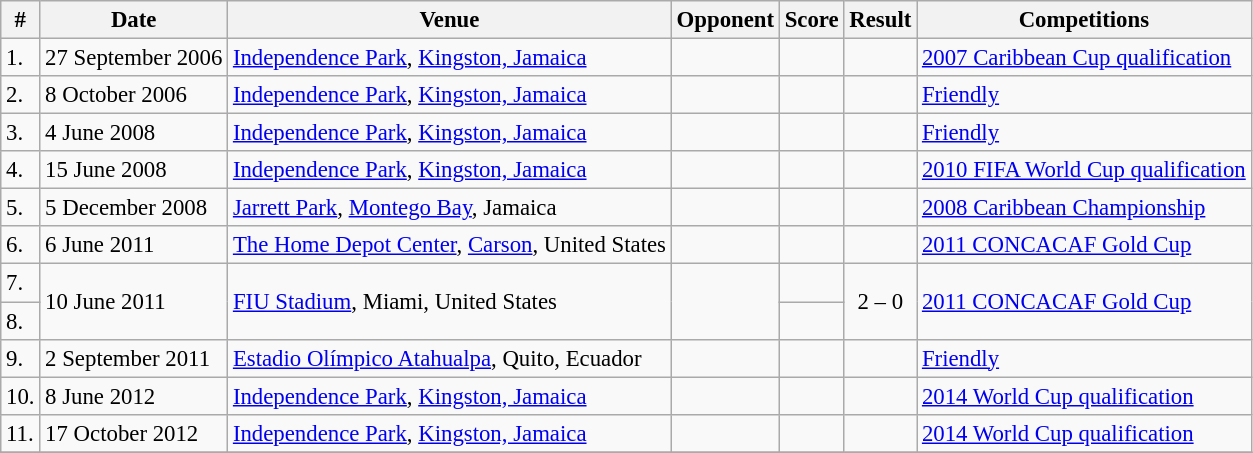<table class="wikitable" style="font-size: 95%;">
<tr>
<th>#</th>
<th>Date</th>
<th>Venue</th>
<th>Opponent</th>
<th>Score</th>
<th>Result</th>
<th>Competitions</th>
</tr>
<tr>
<td>1.</td>
<td>27 September 2006</td>
<td><a href='#'>Independence Park</a>, <a href='#'>Kingston, Jamaica</a></td>
<td></td>
<td></td>
<td></td>
<td><a href='#'>2007 Caribbean Cup qualification</a></td>
</tr>
<tr>
<td>2.</td>
<td>8 October 2006</td>
<td><a href='#'>Independence Park</a>, <a href='#'>Kingston, Jamaica</a></td>
<td></td>
<td></td>
<td></td>
<td><a href='#'>Friendly</a></td>
</tr>
<tr>
<td>3.</td>
<td>4 June 2008</td>
<td><a href='#'>Independence Park</a>, <a href='#'>Kingston, Jamaica</a></td>
<td></td>
<td></td>
<td></td>
<td><a href='#'>Friendly</a></td>
</tr>
<tr>
<td>4.</td>
<td>15 June 2008</td>
<td><a href='#'>Independence Park</a>, <a href='#'>Kingston, Jamaica</a></td>
<td></td>
<td></td>
<td></td>
<td><a href='#'>2010 FIFA World Cup qualification</a></td>
</tr>
<tr>
<td>5.</td>
<td>5 December 2008</td>
<td><a href='#'>Jarrett Park</a>, <a href='#'>Montego Bay</a>, Jamaica</td>
<td></td>
<td></td>
<td></td>
<td><a href='#'>2008 Caribbean Championship</a></td>
</tr>
<tr>
<td>6.</td>
<td>6 June 2011</td>
<td><a href='#'>The Home Depot Center</a>, <a href='#'>Carson</a>, United States</td>
<td></td>
<td></td>
<td></td>
<td><a href='#'>2011 CONCACAF Gold Cup</a></td>
</tr>
<tr>
<td>7.</td>
<td rowspan=2>10 June 2011</td>
<td rowspan=2><a href='#'>FIU Stadium</a>, Miami, United States</td>
<td rowspan=2></td>
<td></td>
<td rowspan=2 style="text-align:center;">2 – 0</td>
<td rowspan=2><a href='#'>2011 CONCACAF Gold Cup</a></td>
</tr>
<tr>
<td>8.</td>
<td></td>
</tr>
<tr>
<td>9.</td>
<td>2 September 2011</td>
<td><a href='#'>Estadio Olímpico Atahualpa</a>, Quito, Ecuador</td>
<td></td>
<td></td>
<td></td>
<td><a href='#'>Friendly</a></td>
</tr>
<tr>
<td>10.</td>
<td>8 June 2012</td>
<td><a href='#'>Independence Park</a>, <a href='#'>Kingston, Jamaica</a></td>
<td></td>
<td></td>
<td></td>
<td><a href='#'>2014 World Cup qualification</a></td>
</tr>
<tr>
<td>11.</td>
<td>17 October 2012</td>
<td><a href='#'>Independence Park</a>, <a href='#'>Kingston, Jamaica</a></td>
<td></td>
<td></td>
<td></td>
<td><a href='#'>2014 World Cup qualification</a></td>
</tr>
<tr>
</tr>
</table>
